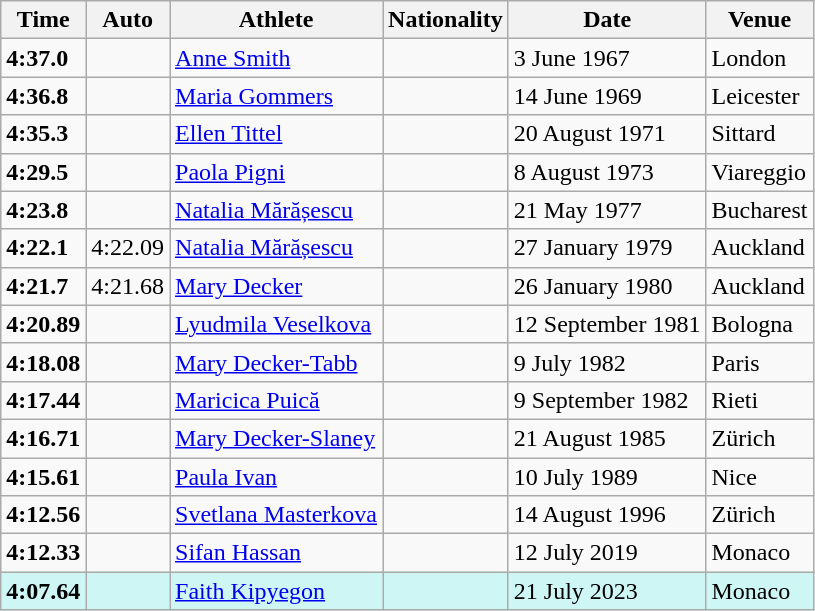<table class="wikitable">
<tr>
<th>Time</th>
<th>Auto</th>
<th>Athlete</th>
<th>Nationality</th>
<th>Date</th>
<th>Venue</th>
</tr>
<tr>
<td><strong>4:37.0</strong></td>
<td></td>
<td><a href='#'>Anne Smith</a></td>
<td></td>
<td>3 June 1967</td>
<td>London</td>
</tr>
<tr>
<td><strong>4:36.8</strong></td>
<td></td>
<td><a href='#'>Maria Gommers</a></td>
<td></td>
<td>14 June 1969</td>
<td>Leicester</td>
</tr>
<tr>
<td><strong>4:35.3</strong></td>
<td></td>
<td><a href='#'>Ellen Tittel</a></td>
<td></td>
<td>20 August 1971</td>
<td>Sittard</td>
</tr>
<tr>
<td><strong>4:29.5</strong></td>
<td></td>
<td><a href='#'>Paola Pigni</a></td>
<td></td>
<td>8 August 1973</td>
<td>Viareggio</td>
</tr>
<tr>
<td><strong>4:23.8</strong></td>
<td></td>
<td><a href='#'>Natalia Mărășescu</a></td>
<td></td>
<td>21 May 1977</td>
<td>Bucharest</td>
</tr>
<tr>
<td><strong>4:22.1</strong></td>
<td>4:22.09</td>
<td><a href='#'>Natalia Mărășescu</a></td>
<td></td>
<td>27 January 1979</td>
<td>Auckland</td>
</tr>
<tr>
<td><strong>4:21.7</strong></td>
<td>4:21.68</td>
<td><a href='#'>Mary Decker</a></td>
<td></td>
<td>26 January 1980</td>
<td>Auckland</td>
</tr>
<tr>
<td><strong>4:20.89</strong></td>
<td></td>
<td><a href='#'>Lyudmila Veselkova</a></td>
<td></td>
<td>12 September 1981</td>
<td>Bologna</td>
</tr>
<tr>
<td><strong>4:18.08</strong></td>
<td></td>
<td><a href='#'>Mary Decker-Tabb</a></td>
<td></td>
<td>9 July 1982</td>
<td>Paris</td>
</tr>
<tr>
<td><strong>4:17.44</strong></td>
<td></td>
<td><a href='#'>Maricica Puică</a></td>
<td></td>
<td>9 September 1982</td>
<td>Rieti</td>
</tr>
<tr>
<td><strong>4:16.71</strong></td>
<td></td>
<td><a href='#'>Mary Decker-Slaney</a></td>
<td></td>
<td>21 August 1985</td>
<td>Zürich</td>
</tr>
<tr>
<td><strong>4:15.61</strong></td>
<td></td>
<td><a href='#'>Paula Ivan</a></td>
<td></td>
<td>10 July 1989</td>
<td>Nice</td>
</tr>
<tr>
<td><strong>4:12.56</strong></td>
<td></td>
<td><a href='#'>Svetlana Masterkova</a></td>
<td></td>
<td>14 August 1996</td>
<td>Zürich</td>
</tr>
<tr>
<td><strong>4:12.33</strong></td>
<td></td>
<td><a href='#'>Sifan Hassan</a></td>
<td></td>
<td>12 July 2019</td>
<td>Monaco</td>
</tr>
<tr bgcolor="#CEF6F5">
<td><strong>4:07.64</strong></td>
<td></td>
<td><a href='#'>Faith Kipyegon</a></td>
<td></td>
<td>21 July 2023</td>
<td>Monaco</td>
</tr>
</table>
